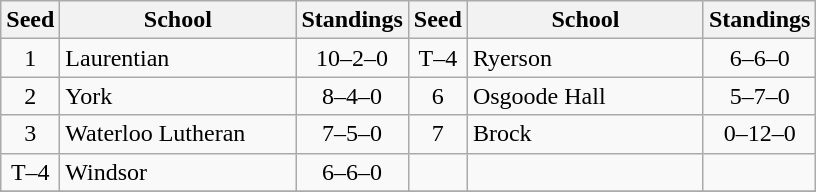<table class="wikitable">
<tr>
<th>Seed</th>
<th style="width:150px">School</th>
<th>Standings</th>
<th>Seed</th>
<th style="width:150px">School</th>
<th>Standings</th>
</tr>
<tr>
<td style="text-align:center">1</td>
<td>Laurentian</td>
<td style="text-align:center">10–2–0</td>
<td style="text-align:center">T–4</td>
<td>Ryerson</td>
<td style="text-align:center">6–6–0</td>
</tr>
<tr>
<td style="text-align:center">2</td>
<td>York</td>
<td style="text-align:center">8–4–0</td>
<td style="text-align:center">6</td>
<td>Osgoode Hall</td>
<td style="text-align:center">5–7–0</td>
</tr>
<tr>
<td style="text-align:center">3</td>
<td>Waterloo Lutheran</td>
<td style="text-align:center">7–5–0</td>
<td style="text-align:center">7</td>
<td>Brock</td>
<td style="text-align:center">0–12–0</td>
</tr>
<tr>
<td style="text-align:center">T–4</td>
<td>Windsor</td>
<td style="text-align:center">6–6–0</td>
<td></td>
<td></td>
<td></td>
</tr>
<tr>
</tr>
</table>
